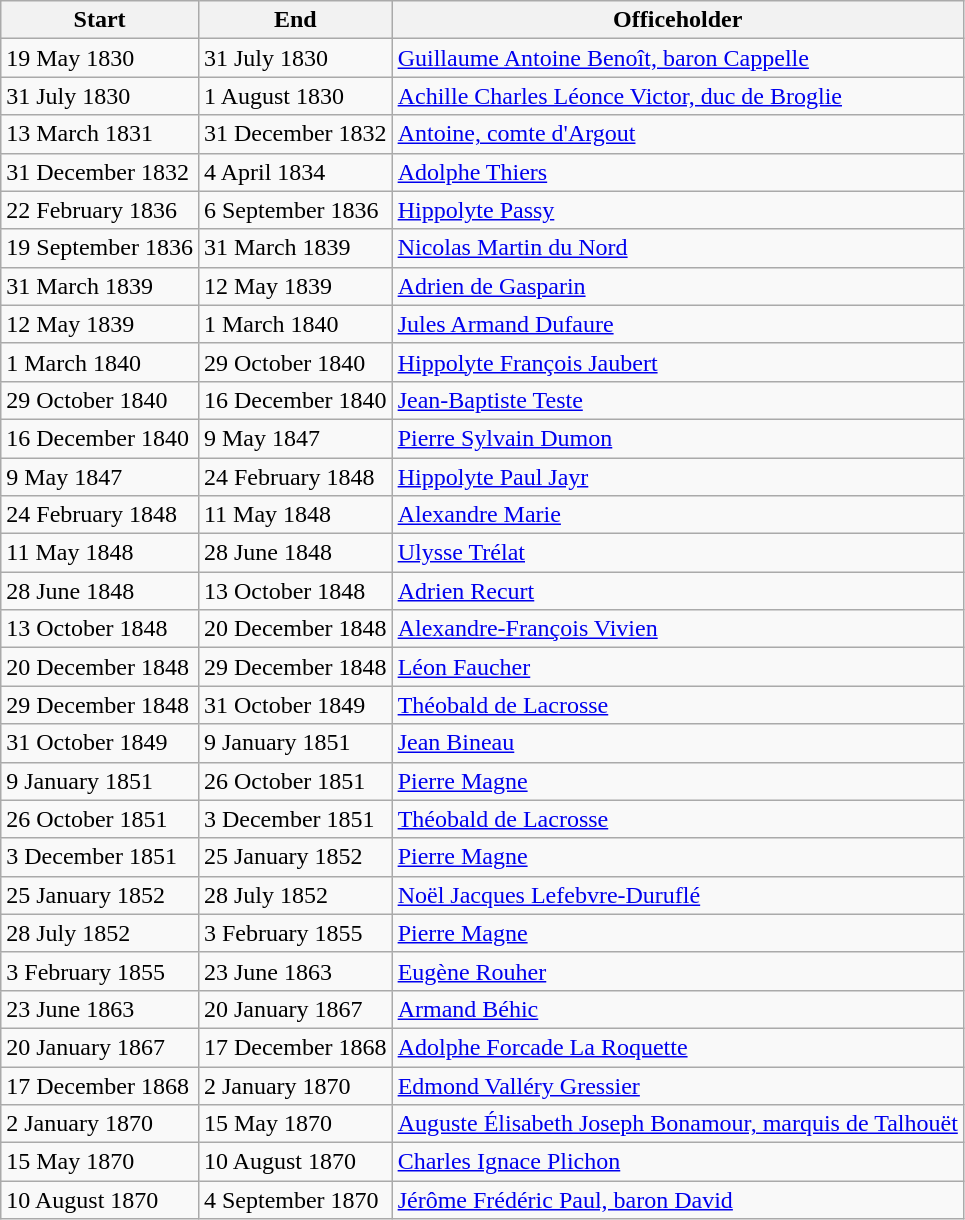<table class="wikitable">
<tr>
<th>Start</th>
<th>End</th>
<th>Officeholder</th>
</tr>
<tr>
<td>19 May 1830</td>
<td>31 July 1830</td>
<td><a href='#'>Guillaume Antoine Benoît, baron Cappelle</a></td>
</tr>
<tr>
<td>31 July 1830</td>
<td>1 August 1830</td>
<td><a href='#'>Achille Charles Léonce Victor, duc de Broglie</a></td>
</tr>
<tr>
<td>13 March 1831</td>
<td>31 December 1832</td>
<td><a href='#'>Antoine, comte d'Argout</a></td>
</tr>
<tr>
<td>31 December 1832</td>
<td>4 April 1834</td>
<td><a href='#'>Adolphe Thiers</a></td>
</tr>
<tr>
<td>22 February 1836</td>
<td>6 September 1836</td>
<td><a href='#'>Hippolyte Passy</a></td>
</tr>
<tr>
<td>19 September 1836</td>
<td>31 March 1839</td>
<td><a href='#'>Nicolas Martin du Nord</a></td>
</tr>
<tr>
<td>31 March 1839</td>
<td>12 May 1839</td>
<td><a href='#'>Adrien de Gasparin</a></td>
</tr>
<tr>
<td>12 May 1839</td>
<td>1 March 1840</td>
<td><a href='#'>Jules Armand Dufaure</a></td>
</tr>
<tr>
<td>1 March 1840</td>
<td>29 October 1840</td>
<td><a href='#'>Hippolyte François Jaubert</a></td>
</tr>
<tr>
<td>29 October 1840</td>
<td>16 December 1840</td>
<td><a href='#'>Jean-Baptiste Teste</a></td>
</tr>
<tr>
<td>16 December 1840</td>
<td>9 May 1847</td>
<td><a href='#'>Pierre Sylvain Dumon</a></td>
</tr>
<tr>
<td>9 May 1847</td>
<td>24 February 1848</td>
<td><a href='#'>Hippolyte Paul Jayr</a></td>
</tr>
<tr>
<td>24 February 1848</td>
<td>11 May 1848</td>
<td><a href='#'>Alexandre Marie</a></td>
</tr>
<tr>
<td>11 May 1848</td>
<td>28 June 1848</td>
<td><a href='#'>Ulysse Trélat</a></td>
</tr>
<tr>
<td>28 June 1848</td>
<td>13 October 1848</td>
<td><a href='#'>Adrien Recurt</a></td>
</tr>
<tr>
<td>13 October 1848</td>
<td>20 December 1848</td>
<td><a href='#'>Alexandre-François Vivien</a></td>
</tr>
<tr>
<td>20 December 1848</td>
<td>29 December 1848</td>
<td><a href='#'>Léon Faucher</a></td>
</tr>
<tr>
<td>29 December 1848</td>
<td>31 October 1849</td>
<td><a href='#'>Théobald de Lacrosse</a></td>
</tr>
<tr>
<td>31 October 1849</td>
<td>9 January 1851</td>
<td><a href='#'>Jean Bineau</a></td>
</tr>
<tr>
<td>9 January 1851</td>
<td>26 October 1851</td>
<td><a href='#'>Pierre Magne</a></td>
</tr>
<tr>
<td>26 October 1851</td>
<td>3 December 1851</td>
<td><a href='#'>Théobald de Lacrosse</a></td>
</tr>
<tr>
<td>3 December 1851</td>
<td>25 January 1852</td>
<td><a href='#'>Pierre Magne</a></td>
</tr>
<tr>
<td>25 January 1852</td>
<td>28 July 1852</td>
<td><a href='#'>Noël Jacques Lefebvre-Duruflé</a></td>
</tr>
<tr>
<td>28 July 1852</td>
<td>3 February 1855</td>
<td><a href='#'>Pierre Magne</a></td>
</tr>
<tr>
<td>3 February 1855</td>
<td>23 June 1863</td>
<td><a href='#'>Eugène Rouher</a></td>
</tr>
<tr>
<td>23 June 1863</td>
<td>20 January 1867</td>
<td><a href='#'>Armand Béhic</a></td>
</tr>
<tr>
<td>20 January 1867</td>
<td>17 December 1868</td>
<td><a href='#'>Adolphe Forcade La Roquette</a></td>
</tr>
<tr>
<td>17 December 1868</td>
<td>2 January 1870</td>
<td><a href='#'>Edmond Valléry Gressier</a></td>
</tr>
<tr>
<td>2 January 1870</td>
<td>15 May 1870</td>
<td><a href='#'>Auguste Élisabeth Joseph Bonamour, marquis de Talhouët</a></td>
</tr>
<tr>
<td>15 May 1870</td>
<td>10 August 1870</td>
<td><a href='#'>Charles Ignace Plichon</a></td>
</tr>
<tr>
<td>10 August 1870</td>
<td>4 September 1870</td>
<td><a href='#'>Jérôme Frédéric Paul, baron David</a></td>
</tr>
</table>
